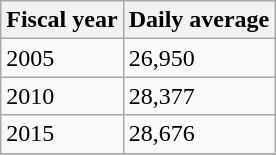<table class="wikitable">
<tr>
<th>Fiscal year</th>
<th>Daily average</th>
</tr>
<tr>
<td>2005</td>
<td>26,950</td>
</tr>
<tr>
<td>2010</td>
<td>28,377</td>
</tr>
<tr>
<td>2015</td>
<td>28,676</td>
</tr>
<tr>
</tr>
</table>
